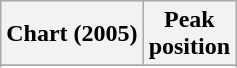<table class="wikitable sortable plainrowheaders" style="text-align:center">
<tr>
<th scope="col">Chart (2005)</th>
<th scope="col">Peak<br>position</th>
</tr>
<tr>
</tr>
<tr>
</tr>
<tr>
</tr>
<tr>
</tr>
<tr>
</tr>
<tr>
</tr>
<tr>
</tr>
<tr>
</tr>
<tr>
</tr>
<tr>
</tr>
<tr>
</tr>
<tr>
</tr>
<tr>
</tr>
<tr>
</tr>
</table>
